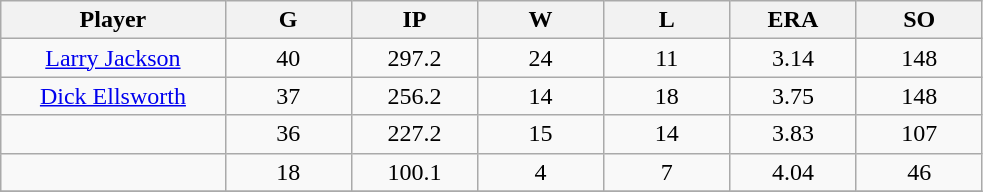<table class="wikitable sortable">
<tr>
<th bgcolor="#DDDDFF" width="16%">Player</th>
<th bgcolor="#DDDDFF" width="9%">G</th>
<th bgcolor="#DDDDFF" width="9%">IP</th>
<th bgcolor="#DDDDFF" width="9%">W</th>
<th bgcolor="#DDDDFF" width="9%">L</th>
<th bgcolor="#DDDDFF" width="9%">ERA</th>
<th bgcolor="#DDDDFF" width="9%">SO</th>
</tr>
<tr align="center">
<td><a href='#'>Larry Jackson</a></td>
<td>40</td>
<td>297.2</td>
<td>24</td>
<td>11</td>
<td>3.14</td>
<td>148</td>
</tr>
<tr align="center">
<td><a href='#'>Dick Ellsworth</a></td>
<td>37</td>
<td>256.2</td>
<td>14</td>
<td>18</td>
<td>3.75</td>
<td>148</td>
</tr>
<tr align="center">
<td></td>
<td>36</td>
<td>227.2</td>
<td>15</td>
<td>14</td>
<td>3.83</td>
<td>107</td>
</tr>
<tr align="center">
<td></td>
<td>18</td>
<td>100.1</td>
<td>4</td>
<td>7</td>
<td>4.04</td>
<td>46</td>
</tr>
<tr align="center">
</tr>
</table>
